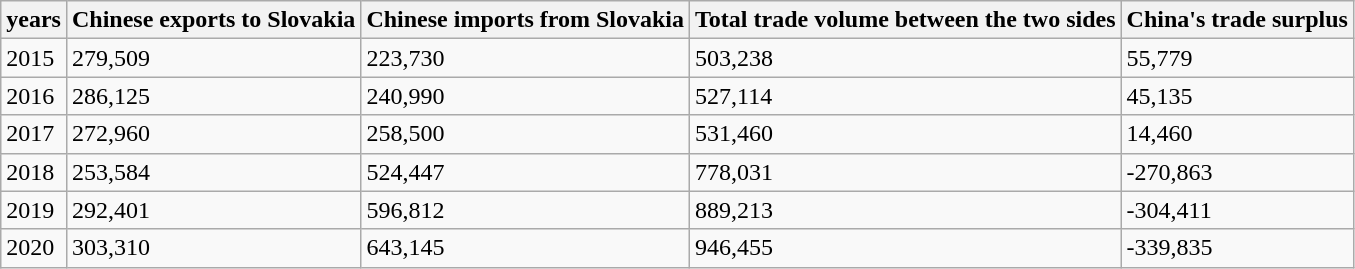<table class="wikitable">
<tr>
<th>years</th>
<th>Chinese exports to Slovakia</th>
<th>Chinese imports from Slovakia</th>
<th>Total trade volume between the two sides</th>
<th>China's trade surplus</th>
</tr>
<tr>
<td>2015</td>
<td>279,509</td>
<td>223,730</td>
<td>503,238</td>
<td>55,779</td>
</tr>
<tr>
<td>2016</td>
<td>286,125</td>
<td>240,990</td>
<td>527,114</td>
<td>45,135</td>
</tr>
<tr>
<td>2017</td>
<td>272,960</td>
<td>258,500</td>
<td>531,460</td>
<td>14,460</td>
</tr>
<tr>
<td>2018</td>
<td>253,584</td>
<td>524,447</td>
<td>778,031</td>
<td>-270,863</td>
</tr>
<tr>
<td>2019</td>
<td>292,401</td>
<td>596,812</td>
<td>889,213</td>
<td>-304,411</td>
</tr>
<tr>
<td>2020</td>
<td>303,310</td>
<td>643,145</td>
<td>946,455</td>
<td>-339,835</td>
</tr>
</table>
